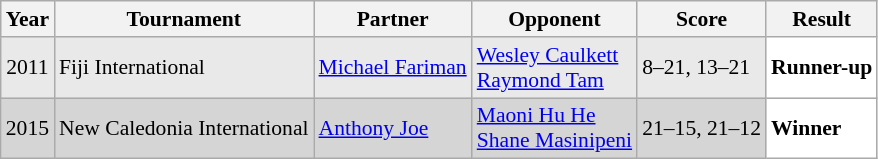<table class="sortable wikitable" style="font-size: 90%;">
<tr>
<th>Year</th>
<th>Tournament</th>
<th>Partner</th>
<th>Opponent</th>
<th>Score</th>
<th>Result</th>
</tr>
<tr style="background:#E9E9E9">
<td align="center">2011</td>
<td align="left">Fiji International</td>
<td align="left"> <a href='#'>Michael Fariman</a></td>
<td align="left"> <a href='#'>Wesley Caulkett</a><br> <a href='#'>Raymond Tam</a></td>
<td align="left">8–21, 13–21</td>
<td style="text-align:left; background:white"> <strong>Runner-up</strong></td>
</tr>
<tr style="background:#D5D5D5">
<td align="center">2015</td>
<td align="left">New Caledonia International</td>
<td align="left"> <a href='#'>Anthony Joe</a></td>
<td align="left"> <a href='#'>Maoni Hu He</a><br> <a href='#'>Shane Masinipeni</a></td>
<td align="left">21–15, 21–12</td>
<td style="text-align:left; background:white"> <strong>Winner</strong></td>
</tr>
</table>
